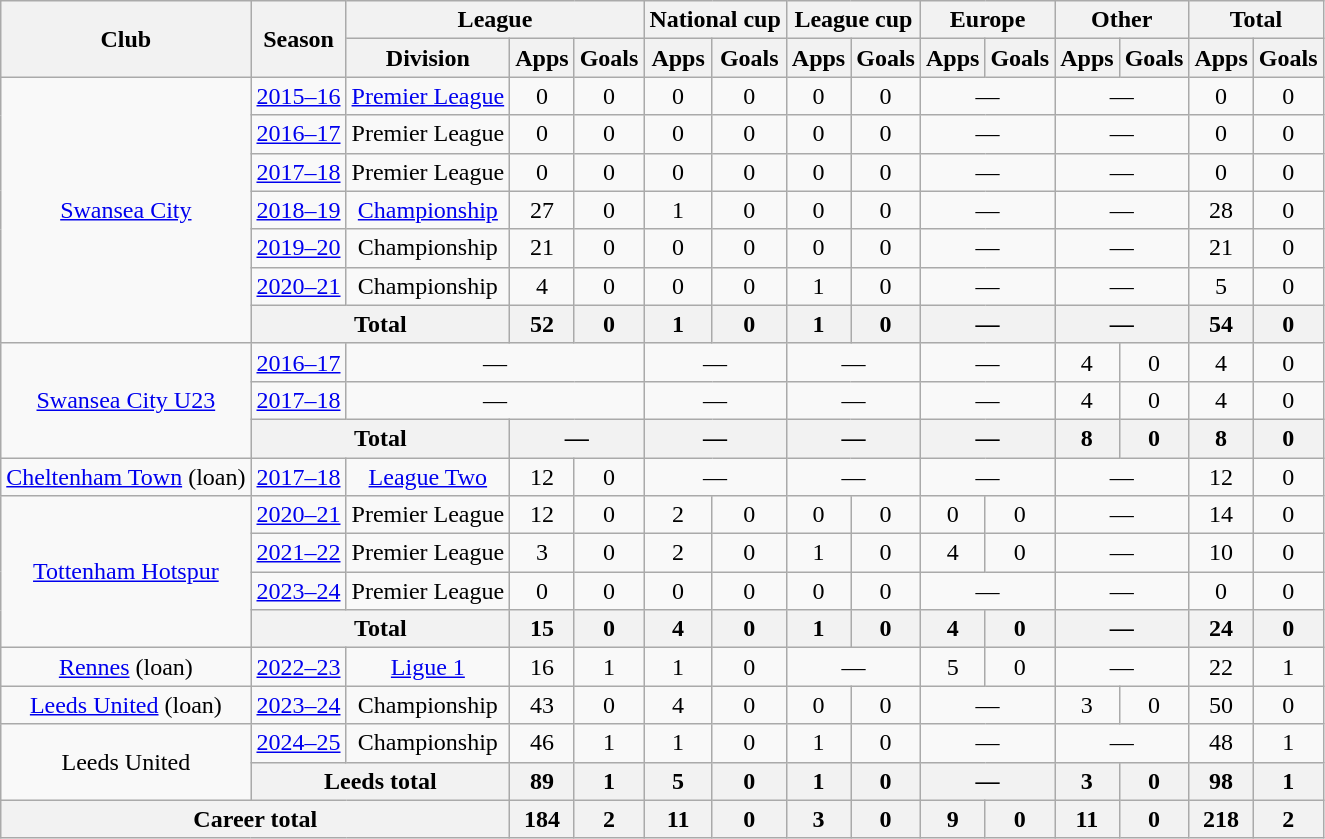<table class="wikitable" style="text-align: center;">
<tr>
<th rowspan="2">Club</th>
<th rowspan="2">Season</th>
<th colspan="3">League</th>
<th colspan="2">National cup</th>
<th colspan="2">League cup</th>
<th colspan="2">Europe</th>
<th colspan="2">Other</th>
<th colspan="2">Total</th>
</tr>
<tr>
<th>Division</th>
<th>Apps</th>
<th>Goals</th>
<th>Apps</th>
<th>Goals</th>
<th>Apps</th>
<th>Goals</th>
<th>Apps</th>
<th>Goals</th>
<th>Apps</th>
<th>Goals</th>
<th>Apps</th>
<th>Goals</th>
</tr>
<tr>
<td rowspan="7"><a href='#'>Swansea City</a></td>
<td><a href='#'>2015–16</a></td>
<td><a href='#'>Premier League</a></td>
<td>0</td>
<td>0</td>
<td>0</td>
<td>0</td>
<td>0</td>
<td>0</td>
<td colspan="2">—</td>
<td colspan="2">—</td>
<td>0</td>
<td>0</td>
</tr>
<tr>
<td><a href='#'>2016–17</a></td>
<td>Premier League</td>
<td>0</td>
<td>0</td>
<td>0</td>
<td>0</td>
<td>0</td>
<td>0</td>
<td colspan="2">—</td>
<td colspan="2">—</td>
<td>0</td>
<td>0</td>
</tr>
<tr>
<td><a href='#'>2017–18</a></td>
<td>Premier League</td>
<td>0</td>
<td>0</td>
<td>0</td>
<td>0</td>
<td>0</td>
<td>0</td>
<td colspan="2">—</td>
<td colspan="2">—</td>
<td>0</td>
<td>0</td>
</tr>
<tr>
<td><a href='#'>2018–19</a></td>
<td><a href='#'>Championship</a></td>
<td>27</td>
<td>0</td>
<td>1</td>
<td>0</td>
<td>0</td>
<td>0</td>
<td colspan="2">—</td>
<td colspan="2">—</td>
<td>28</td>
<td>0</td>
</tr>
<tr>
<td><a href='#'>2019–20</a></td>
<td>Championship</td>
<td>21</td>
<td>0</td>
<td>0</td>
<td>0</td>
<td>0</td>
<td>0</td>
<td colspan="2">—</td>
<td colspan="2">—</td>
<td>21</td>
<td>0</td>
</tr>
<tr>
<td><a href='#'>2020–21</a></td>
<td>Championship</td>
<td>4</td>
<td>0</td>
<td>0</td>
<td>0</td>
<td>1</td>
<td>0</td>
<td colspan="2">—</td>
<td colspan="2">—</td>
<td>5</td>
<td>0</td>
</tr>
<tr>
<th colspan="2">Total</th>
<th>52</th>
<th>0</th>
<th>1</th>
<th>0</th>
<th>1</th>
<th>0</th>
<th colspan="2">—</th>
<th colspan="2">—</th>
<th>54</th>
<th>0</th>
</tr>
<tr>
<td rowspan="3"><a href='#'>Swansea City U23</a></td>
<td><a href='#'>2016–17</a></td>
<td colspan="3">—</td>
<td colspan="2">—</td>
<td colspan="2">—</td>
<td colspan="2">—</td>
<td>4</td>
<td>0</td>
<td>4</td>
<td>0</td>
</tr>
<tr>
<td><a href='#'>2017–18</a></td>
<td colspan="3">—</td>
<td colspan="2">—</td>
<td colspan="2">—</td>
<td colspan="2">—</td>
<td>4</td>
<td>0</td>
<td>4</td>
<td>0</td>
</tr>
<tr>
<th colspan="2">Total</th>
<th colspan="2">—</th>
<th colspan="2">—</th>
<th colspan="2">—</th>
<th colspan="2">—</th>
<th>8</th>
<th>0</th>
<th>8</th>
<th>0</th>
</tr>
<tr>
<td><a href='#'>Cheltenham Town</a> (loan)</td>
<td><a href='#'>2017–18</a></td>
<td><a href='#'>League Two</a></td>
<td>12</td>
<td>0</td>
<td colspan="2">—</td>
<td colspan="2">—</td>
<td colspan="2">—</td>
<td colspan="2">—</td>
<td>12</td>
<td>0</td>
</tr>
<tr>
<td rowspan="4"><a href='#'>Tottenham Hotspur</a></td>
<td><a href='#'>2020–21</a></td>
<td>Premier League</td>
<td>12</td>
<td>0</td>
<td>2</td>
<td>0</td>
<td>0</td>
<td>0</td>
<td>0</td>
<td>0</td>
<td colspan="2">—</td>
<td>14</td>
<td>0</td>
</tr>
<tr>
<td><a href='#'>2021–22</a></td>
<td>Premier League</td>
<td>3</td>
<td>0</td>
<td>2</td>
<td>0</td>
<td>1</td>
<td>0</td>
<td>4</td>
<td>0</td>
<td colspan="2">—</td>
<td>10</td>
<td>0</td>
</tr>
<tr>
<td><a href='#'>2023–24</a></td>
<td>Premier League</td>
<td>0</td>
<td>0</td>
<td>0</td>
<td>0</td>
<td>0</td>
<td>0</td>
<td colspan="2">—</td>
<td colspan="2">—</td>
<td>0</td>
<td>0</td>
</tr>
<tr>
<th colspan="2">Total</th>
<th>15</th>
<th>0</th>
<th>4</th>
<th>0</th>
<th>1</th>
<th>0</th>
<th>4</th>
<th>0</th>
<th colspan="2">—</th>
<th>24</th>
<th>0</th>
</tr>
<tr>
<td><a href='#'>Rennes</a> (loan)</td>
<td><a href='#'>2022–23</a></td>
<td><a href='#'>Ligue 1</a></td>
<td>16</td>
<td>1</td>
<td>1</td>
<td>0</td>
<td colspan="2">—</td>
<td>5</td>
<td>0</td>
<td colspan="2">—</td>
<td>22</td>
<td>1</td>
</tr>
<tr>
<td><a href='#'>Leeds United</a> (loan)</td>
<td><a href='#'>2023–24</a></td>
<td>Championship</td>
<td>43</td>
<td>0</td>
<td>4</td>
<td>0</td>
<td>0</td>
<td>0</td>
<td colspan="2">—</td>
<td>3</td>
<td>0</td>
<td>50</td>
<td>0</td>
</tr>
<tr>
<td rowspan="2">Leeds United</td>
<td><a href='#'>2024–25</a></td>
<td>Championship</td>
<td>46</td>
<td>1</td>
<td>1</td>
<td>0</td>
<td>1</td>
<td>0</td>
<td colspan="2">—</td>
<td colspan="2">—</td>
<td>48</td>
<td>1</td>
</tr>
<tr>
<th colspan="2">Leeds total</th>
<th>89</th>
<th>1</th>
<th>5</th>
<th>0</th>
<th>1</th>
<th>0</th>
<th colspan="2">—</th>
<th>3</th>
<th>0</th>
<th>98</th>
<th>1</th>
</tr>
<tr>
<th colspan="3">Career total</th>
<th>184</th>
<th>2</th>
<th>11</th>
<th>0</th>
<th>3</th>
<th>0</th>
<th>9</th>
<th>0</th>
<th>11</th>
<th>0</th>
<th>218</th>
<th>2</th>
</tr>
</table>
